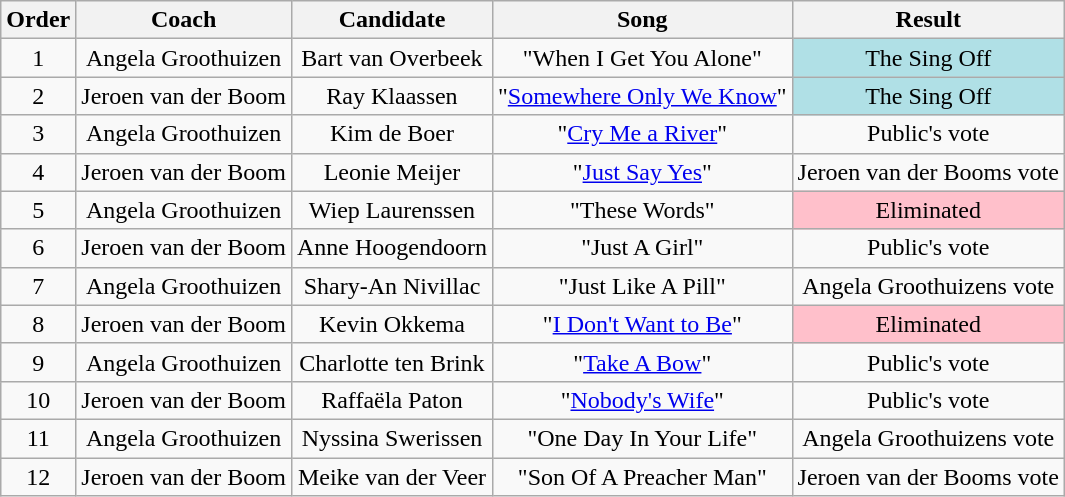<table class="wikitable" style="text-align: center; width: auto;">
<tr>
<th>Order</th>
<th>Coach</th>
<th>Candidate</th>
<th>Song</th>
<th>Result</th>
</tr>
<tr>
<td>1</td>
<td>Angela Groothuizen</td>
<td>Bart van Overbeek</td>
<td>"When I Get You Alone"</td>
<td style="background:#B0E0E6;">The Sing Off</td>
</tr>
<tr>
<td>2</td>
<td>Jeroen van der Boom</td>
<td>Ray Klaassen</td>
<td>"<a href='#'>Somewhere Only We Know</a>"</td>
<td style="background:#B0E0E6;">The Sing Off</td>
</tr>
<tr>
<td>3</td>
<td>Angela Groothuizen</td>
<td>Kim de Boer</td>
<td>"<a href='#'>Cry Me a River</a>"</td>
<td>Public's vote</td>
</tr>
<tr>
<td>4</td>
<td>Jeroen van der Boom</td>
<td>Leonie Meijer</td>
<td>"<a href='#'>Just Say Yes</a>"</td>
<td>Jeroen van der Booms vote</td>
</tr>
<tr>
<td>5</td>
<td>Angela Groothuizen</td>
<td>Wiep Laurenssen</td>
<td>"These Words"</td>
<td style="background:pink;">Eliminated</td>
</tr>
<tr>
<td>6</td>
<td>Jeroen van der Boom</td>
<td>Anne Hoogendoorn</td>
<td>"Just A Girl"</td>
<td>Public's vote</td>
</tr>
<tr>
<td>7</td>
<td>Angela Groothuizen</td>
<td>Shary-An Nivillac</td>
<td>"Just Like A Pill"</td>
<td>Angela Groothuizens vote</td>
</tr>
<tr>
<td>8</td>
<td>Jeroen van der Boom</td>
<td>Kevin Okkema</td>
<td>"<a href='#'>I Don't Want to Be</a>"</td>
<td style="background:pink;">Eliminated</td>
</tr>
<tr>
<td>9</td>
<td>Angela Groothuizen</td>
<td>Charlotte ten Brink</td>
<td>"<a href='#'>Take A Bow</a>"</td>
<td>Public's vote</td>
</tr>
<tr>
<td>10</td>
<td>Jeroen van der Boom</td>
<td>Raffaëla Paton</td>
<td>"<a href='#'>Nobody's Wife</a>"</td>
<td>Public's vote</td>
</tr>
<tr>
<td>11</td>
<td>Angela Groothuizen</td>
<td>Nyssina Swerissen</td>
<td>"One Day In Your Life"</td>
<td>Angela Groothuizens vote</td>
</tr>
<tr>
<td>12</td>
<td>Jeroen van der Boom</td>
<td>Meike van der Veer</td>
<td>"Son Of A Preacher Man"</td>
<td>Jeroen van der Booms vote</td>
</tr>
</table>
